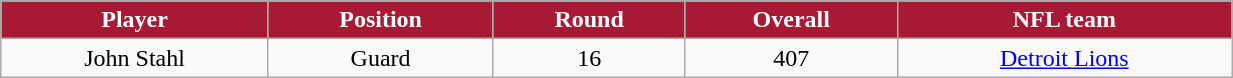<table class="wikitable" width="65%">
<tr align="center"  style="background:#A81933;color:#FFFFFF;">
<td><strong>Player</strong></td>
<td><strong>Position</strong></td>
<td><strong>Round</strong></td>
<td><strong>Overall</strong></td>
<td><strong>NFL team</strong></td>
</tr>
<tr align="center" bgcolor="">
<td>John Stahl</td>
<td>Guard</td>
<td>16</td>
<td>407</td>
<td><a href='#'>Detroit Lions</a></td>
</tr>
</table>
